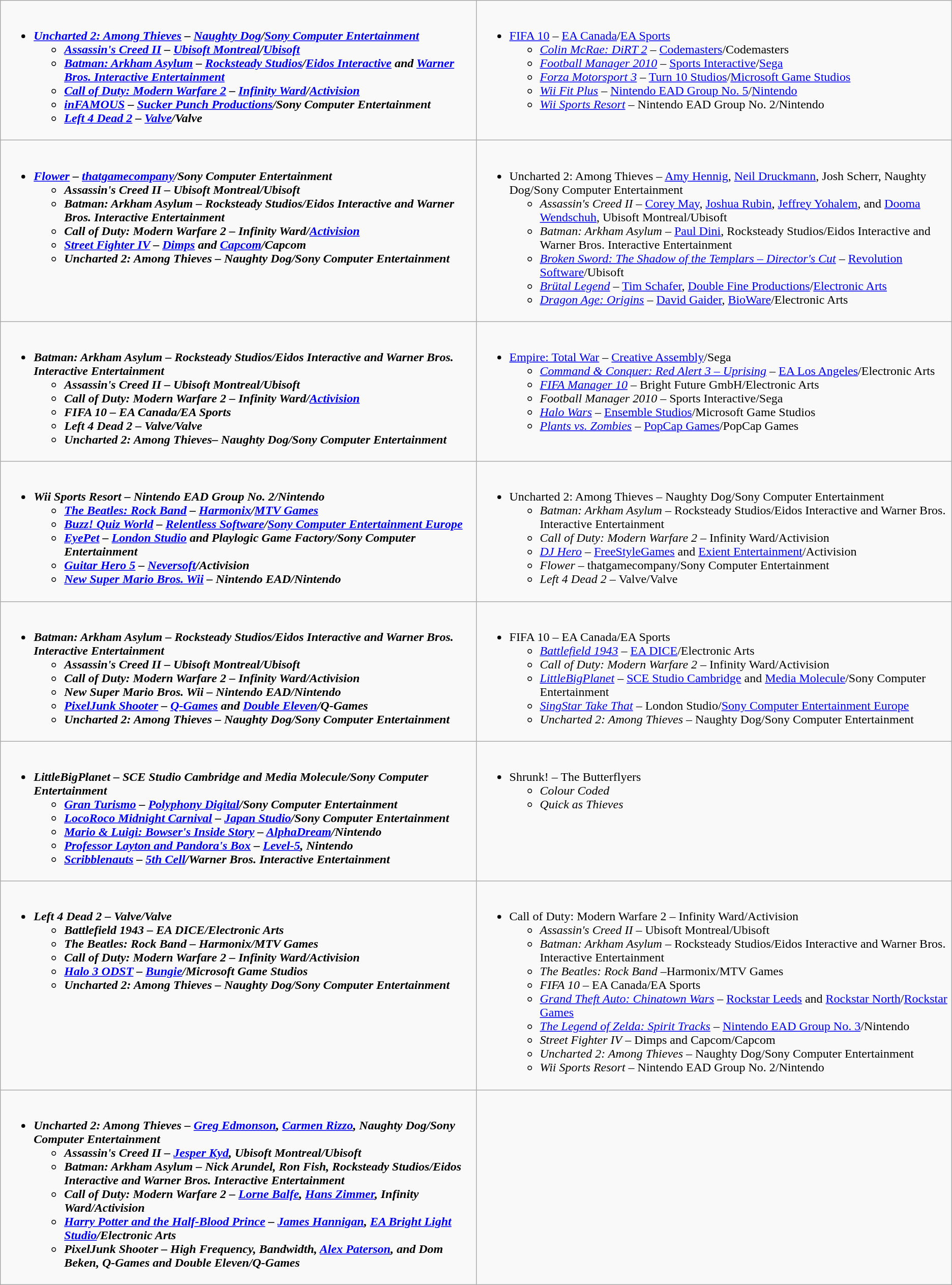<table class=wikitable>
<tr>
<td valign="top" width="50%"><br><ul><li><strong><em><a href='#'>Uncharted 2: Among Thieves</a><em> – <a href='#'>Naughty Dog</a>/<a href='#'>Sony Computer Entertainment</a><strong><ul><li></em><a href='#'>Assassin's Creed II</a><em> – <a href='#'>Ubisoft Montreal</a>/<a href='#'>Ubisoft</a></li><li></em><a href='#'>Batman: Arkham Asylum</a><em> – <a href='#'>Rocksteady Studios</a>/<a href='#'>Eidos Interactive</a> and <a href='#'>Warner Bros. Interactive Entertainment</a></li><li></em><a href='#'>Call of Duty: Modern Warfare 2</a><em> – <a href='#'>Infinity Ward</a>/<a href='#'>Activision</a></li><li></em><a href='#'>inFAMOUS</a><em> – <a href='#'>Sucker Punch Productions</a>/Sony Computer Entertainment</li><li></em><a href='#'>Left 4 Dead 2</a><em> – <a href='#'>Valve</a>/Valve</li></ul></li></ul></td>
<td valign="top"><br><ul><li></em></strong><a href='#'>FIFA 10</a></em> – <a href='#'>EA Canada</a>/<a href='#'>EA Sports</a></strong><ul><li><em><a href='#'>Colin McRae: DiRT 2</a></em> – <a href='#'>Codemasters</a>/Codemasters</li><li><em><a href='#'>Football Manager 2010</a></em> – <a href='#'>Sports Interactive</a>/<a href='#'>Sega</a></li><li><em><a href='#'>Forza Motorsport 3</a></em> – <a href='#'>Turn 10 Studios</a>/<a href='#'>Microsoft Game Studios</a></li><li><em><a href='#'>Wii Fit Plus</a></em> – <a href='#'>Nintendo EAD Group No. 5</a>/<a href='#'>Nintendo</a></li><li><em><a href='#'>Wii Sports Resort</a></em> – Nintendo EAD Group No. 2/Nintendo</li></ul></li></ul></td>
</tr>
<tr>
<td valign="top" width="50%"><br><ul><li><strong><em><a href='#'>Flower</a><em> – <a href='#'>thatgamecompany</a>/Sony Computer Entertainment<strong><ul><li></em>Assassin's Creed II<em> – Ubisoft Montreal/Ubisoft</li><li></em>Batman: Arkham Asylum<em> – Rocksteady Studios/Eidos Interactive and Warner Bros. Interactive Entertainment</li><li></em>Call of Duty: Modern Warfare 2<em> – Infinity Ward/<a href='#'>Activision</a></li><li></em><a href='#'>Street Fighter IV</a><em> – <a href='#'>Dimps</a> and <a href='#'>Capcom</a>/Capcom</li><li></em>Uncharted 2: Among Thieves<em> – Naughty Dog/Sony Computer Entertainment</li></ul></li></ul></td>
<td valign="top"><br><ul><li></em></strong>Uncharted 2: Among Thieves</em> – <a href='#'>Amy Hennig</a>, <a href='#'>Neil Druckmann</a>, Josh Scherr, Naughty Dog/Sony Computer Entertainment</strong><ul><li><em>Assassin's Creed II</em> – <a href='#'>Corey May</a>, <a href='#'>Joshua Rubin</a>, <a href='#'>Jeffrey Yohalem</a>, and <a href='#'>Dooma Wendschuh</a>, Ubisoft Montreal/Ubisoft</li><li><em>Batman: Arkham Asylum</em> – <a href='#'>Paul Dini</a>, Rocksteady Studios/Eidos Interactive and Warner Bros. Interactive Entertainment</li><li><em><a href='#'>Broken Sword: The Shadow of the Templars – Director's Cut</a></em> – <a href='#'>Revolution Software</a>/Ubisoft</li><li><em><a href='#'>Brütal Legend</a></em> – <a href='#'>Tim Schafer</a>, <a href='#'>Double Fine Productions</a>/<a href='#'>Electronic Arts</a></li><li><em><a href='#'>Dragon Age: Origins</a></em> – <a href='#'>David Gaider</a>, <a href='#'>BioWare</a>/Electronic Arts</li></ul></li></ul></td>
</tr>
<tr>
<td valign="top" width="50%"><br><ul><li><strong><em>Batman: Arkham Asylum<em> – Rocksteady Studios/Eidos Interactive and Warner Bros. Interactive Entertainment<strong><ul><li></em>Assassin's Creed II<em> – Ubisoft Montreal/Ubisoft</li><li></em>Call of Duty: Modern Warfare 2<em> – Infinity Ward/<a href='#'>Activision</a></li><li></em>FIFA 10<em> – EA Canada/EA Sports</li><li></em>Left 4 Dead 2<em> – Valve/Valve</li><li></em>Uncharted 2: Among Thieves<em>– Naughty Dog/Sony Computer Entertainment</li></ul></li></ul></td>
<td valign="top"><br><ul><li></em></strong><a href='#'>Empire: Total War</a></em> – <a href='#'>Creative Assembly</a>/Sega</strong><ul><li><em><a href='#'>Command & Conquer: Red Alert 3 – Uprising</a></em> – <a href='#'>EA Los Angeles</a>/Electronic Arts</li><li><em><a href='#'>FIFA Manager 10</a></em> – Bright Future GmbH/Electronic Arts</li><li><em>Football Manager 2010</em> – Sports Interactive/Sega</li><li><em><a href='#'>Halo Wars</a></em> – <a href='#'>Ensemble Studios</a>/Microsoft Game Studios</li><li><em><a href='#'>Plants vs. Zombies</a></em> – <a href='#'>PopCap Games</a>/PopCap Games</li></ul></li></ul></td>
</tr>
<tr>
<td valign="top" width="50%"><br><ul><li><strong><em>Wii Sports Resort<em> – Nintendo EAD Group No. 2/Nintendo<strong><ul><li></em><a href='#'>The Beatles: Rock Band</a><em> – <a href='#'>Harmonix</a>/<a href='#'>MTV Games</a></li><li></em><a href='#'>Buzz! Quiz World</a><em> – <a href='#'>Relentless Software</a>/<a href='#'>Sony Computer Entertainment Europe</a></li><li></em><a href='#'>EyePet</a><em> – <a href='#'>London Studio</a> and Playlogic Game Factory/Sony Computer Entertainment</li><li></em><a href='#'>Guitar Hero 5</a><em> – <a href='#'>Neversoft</a>/Activision</li><li></em><a href='#'>New Super Mario Bros. Wii</a><em> – Nintendo EAD/Nintendo</li></ul></li></ul></td>
<td valign="top"><br><ul><li></em></strong>Uncharted 2: Among Thieves</em> – Naughty Dog/Sony Computer Entertainment</strong><ul><li><em>Batman: Arkham Asylum</em> – Rocksteady Studios/Eidos Interactive and Warner Bros. Interactive Entertainment</li><li><em>Call of Duty: Modern Warfare 2</em> – Infinity Ward/Activision</li><li><em><a href='#'>DJ Hero</a></em> – <a href='#'>FreeStyleGames</a> and <a href='#'>Exient Entertainment</a>/Activision</li><li><em>Flower</em> – thatgamecompany/Sony Computer Entertainment</li><li><em>Left 4 Dead 2</em> – Valve/Valve</li></ul></li></ul></td>
</tr>
<tr>
<td valign="top" width="50%"><br><ul><li><strong><em>Batman: Arkham Asylum<em> – Rocksteady Studios/Eidos Interactive and Warner Bros. Interactive Entertainment<strong><ul><li></em>Assassin's Creed II<em> – Ubisoft Montreal/Ubisoft</li><li></em>Call of Duty: Modern Warfare 2<em> – Infinity Ward/Activision</li><li></em>New Super Mario Bros. Wii<em> – Nintendo EAD/Nintendo</li><li></em><a href='#'>PixelJunk Shooter</a><em> – <a href='#'>Q-Games</a> and <a href='#'>Double Eleven</a>/Q-Games</li><li></em>Uncharted 2: Among Thieves<em> – Naughty Dog/Sony Computer Entertainment</li></ul></li></ul></td>
<td valign="top"><br><ul><li></em></strong>FIFA 10</em> – EA Canada/EA Sports</strong><ul><li><em><a href='#'>Battlefield 1943</a></em> – <a href='#'>EA DICE</a>/Electronic Arts</li><li><em>Call of Duty: Modern Warfare 2</em> – Infinity Ward/Activision</li><li><em><a href='#'>LittleBigPlanet</a></em> – <a href='#'>SCE Studio Cambridge</a> and <a href='#'>Media Molecule</a>/Sony Computer Entertainment</li><li><em><a href='#'>SingStar Take That</a></em> – London Studio/<a href='#'>Sony Computer Entertainment Europe</a></li><li><em>Uncharted 2: Among Thieves</em> – Naughty Dog/Sony Computer Entertainment</li></ul></li></ul></td>
</tr>
<tr>
<td valign="top" width="50%"><br><ul><li><strong><em>LittleBigPlanet<em> – SCE Studio Cambridge and Media Molecule/Sony Computer Entertainment<strong><ul><li></em><a href='#'>Gran Turismo</a><em> – <a href='#'>Polyphony Digital</a>/Sony Computer Entertainment</li><li></em><a href='#'>LocoRoco Midnight Carnival</a><em> – <a href='#'>Japan Studio</a>/Sony Computer Entertainment</li><li></em><a href='#'>Mario & Luigi: Bowser's Inside Story</a><em> – <a href='#'>AlphaDream</a>/Nintendo</li><li></em><a href='#'>Professor Layton and Pandora's Box</a><em> – <a href='#'>Level-5</a>, Nintendo</li><li></em><a href='#'>Scribblenauts</a><em> – <a href='#'>5th Cell</a>/Warner Bros. Interactive Entertainment</li></ul></li></ul></td>
<td valign="top"><br><ul><li></em></strong>Shrunk!</em> – The Butterflyers</strong><ul><li><em>Colour Coded</em></li><li><em>Quick as Thieves</em></li></ul></li></ul></td>
</tr>
<tr>
<td valign="top" width="50%"><br><ul><li><strong><em>Left 4 Dead 2<em> – Valve/Valve<strong><ul><li></em>Battlefield 1943<em> – EA DICE/Electronic Arts</li><li></em>The Beatles: Rock Band<em> – Harmonix/MTV Games</li><li></em>Call of Duty: Modern Warfare 2<em> – Infinity Ward/Activision</li><li></em><a href='#'>Halo 3 ODST</a><em> – <a href='#'>Bungie</a>/Microsoft Game Studios</li><li></em>Uncharted 2: Among Thieves<em> – Naughty Dog/Sony Computer Entertainment</li></ul></li></ul></td>
<td valign="top"><br><ul><li></em></strong>Call of Duty: Modern Warfare 2</em> – Infinity Ward/Activision</strong><ul><li><em>Assassin's Creed II</em> – Ubisoft Montreal/Ubisoft</li><li><em>Batman: Arkham Asylum</em> – Rocksteady Studios/Eidos Interactive and Warner Bros. Interactive Entertainment</li><li><em>The Beatles: Rock Band</em> –Harmonix/MTV Games</li><li><em>FIFA 10</em> – EA Canada/EA Sports</li><li><em><a href='#'>Grand Theft Auto: Chinatown Wars</a></em> – <a href='#'>Rockstar Leeds</a> and <a href='#'>Rockstar North</a>/<a href='#'>Rockstar Games</a></li><li><em><a href='#'>The Legend of Zelda: Spirit Tracks</a></em> – <a href='#'>Nintendo EAD Group No. 3</a>/Nintendo</li><li><em>Street Fighter IV</em> – Dimps and Capcom/Capcom</li><li><em>Uncharted 2: Among Thieves</em> – Naughty Dog/Sony Computer Entertainment</li><li><em>Wii Sports Resort</em> – Nintendo EAD Group No. 2/Nintendo</li></ul></li></ul></td>
</tr>
<tr>
<td valign="top" width="50%"><br><ul><li><strong><em>Uncharted 2: Among Thieves<em> – <a href='#'>Greg Edmonson</a>, <a href='#'>Carmen Rizzo</a>, Naughty Dog/Sony Computer Entertainment<strong><ul><li></em>Assassin's Creed II<em> – <a href='#'>Jesper Kyd</a>, Ubisoft Montreal/Ubisoft</li><li></em>Batman: Arkham Asylum<em> – Nick Arundel, Ron Fish, Rocksteady Studios/Eidos Interactive and Warner Bros. Interactive Entertainment</li><li></em>Call of Duty: Modern Warfare 2<em> – <a href='#'>Lorne Balfe</a>, <a href='#'>Hans Zimmer</a>, Infinity Ward/Activision</li><li></em><a href='#'>Harry Potter and the Half-Blood Prince</a><em> – <a href='#'>James Hannigan</a>, <a href='#'>EA Bright Light Studio</a>/Electronic Arts</li><li></em>PixelJunk Shooter<em> – High Frequency, Bandwidth, <a href='#'>Alex Paterson</a>, and Dom Beken, Q-Games and Double Eleven/Q-Games</li></ul></li></ul></td>
</tr>
</table>
